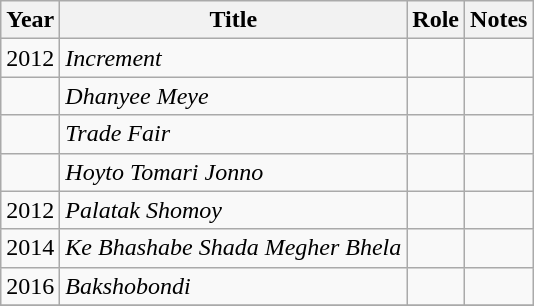<table class="wikitable sortable plainrowheaders">
<tr style="text-align:center;">
<th scope="col">Year</th>
<th scope="col">Title</th>
<th scope="col">Role</th>
<th class="unsortable" scope="col">Notes</th>
</tr>
<tr>
<td>2012</td>
<td><em>Increment</em></td>
<td></td>
<td></td>
</tr>
<tr>
<td></td>
<td><em>Dhanyee Meye</em></td>
<td></td>
<td></td>
</tr>
<tr>
<td></td>
<td><em>Trade Fair</em></td>
<td></td>
<td></td>
</tr>
<tr>
<td></td>
<td><em>Hoyto Tomari Jonno</em></td>
<td></td>
<td></td>
</tr>
<tr>
<td>2012</td>
<td><em>Palatak Shomoy</em></td>
<td></td>
<td></td>
</tr>
<tr>
<td>2014</td>
<td><em>Ke Bhashabe Shada Megher Bhela</em></td>
<td></td>
<td></td>
</tr>
<tr>
<td>2016</td>
<td><em>Bakshobondi</em></td>
<td></td>
<td></td>
</tr>
<tr>
</tr>
</table>
